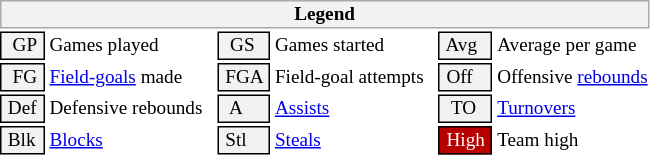<table class="toccolours" style="font-size: 80%; white-space: nowrap;">
<tr>
<th colspan="6" style="background-color: #F2F2F2; border: 1px solid #AAAAAA;">Legend</th>
</tr>
<tr>
<td style="background-color: #F2F2F2; border: 1px solid black;">  GP </td>
<td>Games played</td>
<td style="background-color: #F2F2F2; border: 1px solid black">  GS </td>
<td>Games started</td>
<td style="background-color: #F2F2F2; border: 1px solid black"> Avg </td>
<td>Average per game</td>
</tr>
<tr>
<td style="background-color: #F2F2F2; border: 1px solid black">  FG </td>
<td style="padding-right: 8px"><a href='#'>Field-goals</a> made</td>
<td style="background-color: #F2F2F2; border: 1px solid black"> FGA </td>
<td style="padding-right: 8px">Field-goal attempts</td>
<td style="background-color: #F2F2F2; border: 1px solid black;"> Off </td>
<td>Offensive <a href='#'>rebounds</a></td>
</tr>
<tr>
<td style="background-color: #F2F2F2; border: 1px solid black;"> Def </td>
<td style="padding-right: 8px">Defensive rebounds</td>
<td style="background-color: #F2F2F2; border: 1px solid black">  A </td>
<td style="padding-right: 8px"><a href='#'>Assists</a></td>
<td style="background-color: #F2F2F2; border: 1px solid black">  TO</td>
<td><a href='#'>Turnovers</a></td>
</tr>
<tr>
<td style="background-color: #F2F2F2; border: 1px solid black;"> Blk </td>
<td><a href='#'>Blocks</a></td>
<td style="background-color: #F2F2F2; border: 1px solid black"> Stl </td>
<td><a href='#'>Steals</a></td>
<td style="background:#b70101; color:#ffffff;; border: 1px solid black"> High </td>
<td>Team high</td>
</tr>
<tr>
</tr>
</table>
